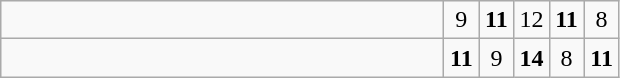<table class="wikitable">
<tr>
<td style="width:18em"></td>
<td align=center style="width:1em">9</td>
<td align=center style="width:1em"><strong>11</strong></td>
<td align=center style="width:1em">12</td>
<td align=center style="width:1em"><strong>11</strong></td>
<td align=center style="width:1em">8</td>
</tr>
<tr>
<td style="width:18em"></td>
<td align=center style="width:1em"><strong>11</strong></td>
<td align=center style="width:1em">9</td>
<td align=center style="width:1em"><strong>14</strong></td>
<td align=center style="width:1em">8</td>
<td align=center style="width:1em"><strong>11</strong></td>
</tr>
</table>
